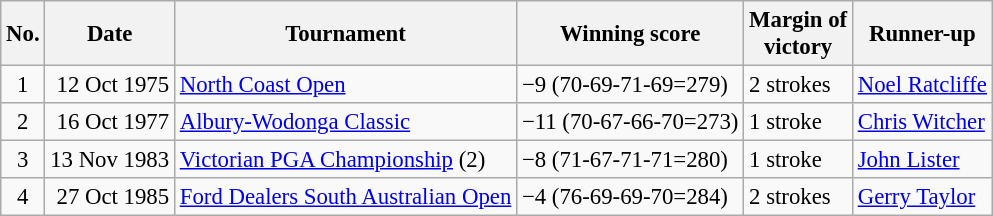<table class="wikitable" style="font-size:95%;">
<tr>
<th>No.</th>
<th>Date</th>
<th>Tournament</th>
<th>Winning score</th>
<th>Margin of<br>victory</th>
<th>Runner-up</th>
</tr>
<tr>
<td align=center>1</td>
<td align=right>12 Oct 1975</td>
<td><a href='#'>North Coast Open</a></td>
<td>−9 (70-69-71-69=279)</td>
<td>2 strokes</td>
<td> <a href='#'>Noel Ratcliffe</a></td>
</tr>
<tr>
<td align=center>2</td>
<td align=right>16 Oct 1977</td>
<td><a href='#'>Albury-Wodonga Classic</a></td>
<td>−11 (70-67-66-70=273)</td>
<td>1 stroke</td>
<td> <a href='#'>Chris Witcher</a></td>
</tr>
<tr>
<td align=center>3</td>
<td align=right>13 Nov 1983</td>
<td><a href='#'>Victorian PGA Championship</a> (2)</td>
<td>−8 (71-67-71-71=280)</td>
<td>1 stroke</td>
<td> <a href='#'>John Lister</a></td>
</tr>
<tr>
<td align=center>4</td>
<td align=right>27 Oct 1985</td>
<td><a href='#'>Ford Dealers South Australian Open</a></td>
<td>−4 (76-69-69-70=284)</td>
<td>2 strokes</td>
<td> <a href='#'>Gerry Taylor</a></td>
</tr>
</table>
